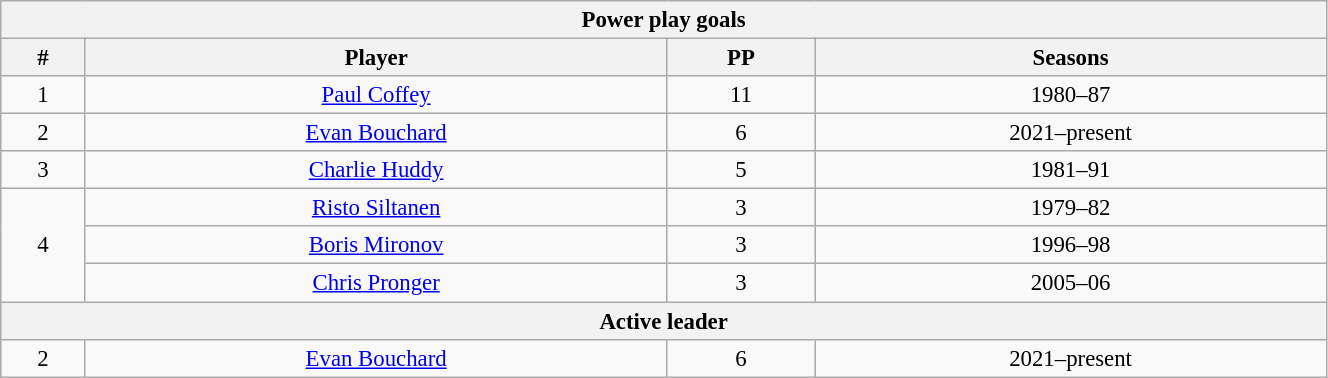<table class="wikitable" style="text-align: center; font-size: 95%" width="70%">
<tr>
<th colspan="4">Power play goals</th>
</tr>
<tr>
<th>#</th>
<th>Player</th>
<th>PP</th>
<th>Seasons</th>
</tr>
<tr>
<td>1</td>
<td><a href='#'>Paul Coffey</a></td>
<td>11</td>
<td>1980–87</td>
</tr>
<tr>
<td>2</td>
<td><a href='#'>Evan Bouchard</a></td>
<td>6</td>
<td>2021–present</td>
</tr>
<tr>
<td>3</td>
<td><a href='#'>Charlie Huddy</a></td>
<td>5</td>
<td>1981–91</td>
</tr>
<tr>
<td rowspan="3">4</td>
<td><a href='#'>Risto Siltanen</a></td>
<td>3</td>
<td>1979–82</td>
</tr>
<tr>
<td><a href='#'>Boris Mironov</a></td>
<td>3</td>
<td>1996–98</td>
</tr>
<tr>
<td><a href='#'>Chris Pronger</a></td>
<td>3</td>
<td>2005–06</td>
</tr>
<tr>
<th colspan="4">Active leader</th>
</tr>
<tr>
<td>2</td>
<td><a href='#'>Evan Bouchard</a></td>
<td>6</td>
<td>2021–present</td>
</tr>
</table>
